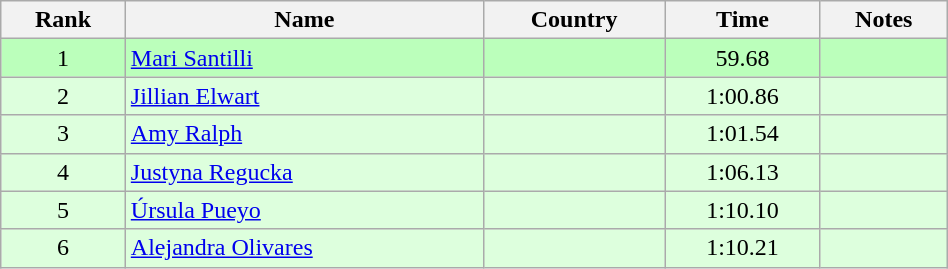<table class="wikitable" style="text-align:center;width: 50%">
<tr>
<th>Rank</th>
<th>Name</th>
<th>Country</th>
<th>Time</th>
<th>Notes</th>
</tr>
<tr bgcolor=bbffbb>
<td>1</td>
<td align="left"><a href='#'>Mari Santilli</a></td>
<td align="left"></td>
<td>59.68</td>
<td></td>
</tr>
<tr bgcolor=ddffdd>
<td>2</td>
<td align="left"><a href='#'>Jillian Elwart</a></td>
<td align="left"></td>
<td>1:00.86</td>
<td></td>
</tr>
<tr bgcolor=ddffdd>
<td>3</td>
<td align="left"><a href='#'>Amy Ralph</a></td>
<td align="left"></td>
<td>1:01.54</td>
<td></td>
</tr>
<tr bgcolor=ddffdd>
<td>4</td>
<td align="left"><a href='#'>Justyna Regucka</a></td>
<td align="left"></td>
<td>1:06.13</td>
<td></td>
</tr>
<tr bgcolor=ddffdd>
<td>5</td>
<td align="left"><a href='#'>Úrsula Pueyo</a></td>
<td align="left"></td>
<td>1:10.10</td>
<td></td>
</tr>
<tr bgcolor=ddffdd>
<td>6</td>
<td align="left"><a href='#'>Alejandra Olivares</a></td>
<td align="left"></td>
<td>1:10.21</td>
<td></td>
</tr>
</table>
